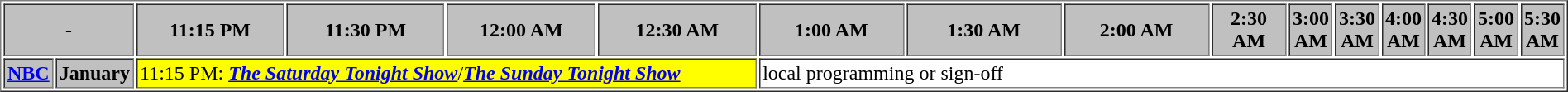<table border="1" cellpadding="2">
<tr>
<th bgcolor="#C0C0C0" colspan=2>-</th>
<th width="13%" bgcolor="#C0C0C0">11:15 PM</th>
<th width="14%" bgcolor="#C0C0C0">11:30 PM</th>
<th width="13%" bgcolor="#C0C0C0">12:00 AM</th>
<th width="14%" bgcolor="#C0C0C0">12:30 AM</th>
<th width="13%" bgcolor="#C0C0C0">1:00 AM</th>
<th width="14%" bgcolor="#C0C0C0">1:30 AM</th>
<th width="13%" bgcolor="#C0C0C0">2:00 AM</th>
<th width="14%" bgcolor="#C0C0C0">2:30 AM</th>
<th width="13%" bgcolor="#C0C0C0">3:00 AM</th>
<th width="14%" bgcolor="#C0C0C0">3:30 AM</th>
<th width="13%" bgcolor="#C0C0C0">4:00 AM</th>
<th width="14%" bgcolor="#C0C0C0">4:30 AM</th>
<th width="13%" bgcolor="#C0C0C0">5:00 AM</th>
<th width="14%" bgcolor="#C0C0C0">5:30 AM</th>
</tr>
<tr>
<th bgcolor="#C0C0C0"><a href='#'>NBC</a></th>
<th bgcolor=#C0C0C0>January</th>
<td bgcolor="yellow" colspan="4">11:15 PM: <strong><a href='#'><em>The Saturday Tonight Show</em></a></strong>/<strong><a href='#'><em>The Sunday Tonight Show</em></a></strong></td>
<td bgcolor="white" colspan="10">local programming or sign-off</td>
</tr>
</table>
